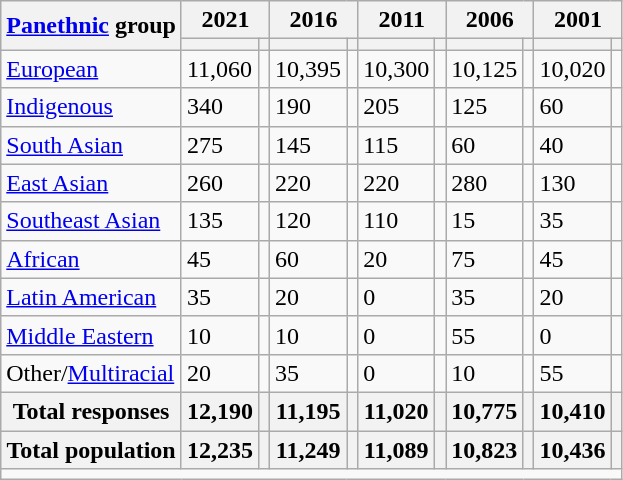<table class="wikitable collapsible sortable">
<tr>
<th rowspan="2"><a href='#'>Panethnic</a> group</th>
<th colspan="2">2021</th>
<th colspan="2">2016</th>
<th colspan="2">2011</th>
<th colspan="2">2006</th>
<th colspan="2">2001</th>
</tr>
<tr>
<th><a href='#'></a></th>
<th></th>
<th></th>
<th></th>
<th></th>
<th></th>
<th></th>
<th></th>
<th></th>
<th></th>
</tr>
<tr>
<td><a href='#'>European</a></td>
<td>11,060</td>
<td></td>
<td>10,395</td>
<td></td>
<td>10,300</td>
<td></td>
<td>10,125</td>
<td></td>
<td>10,020</td>
<td></td>
</tr>
<tr>
<td><a href='#'>Indigenous</a></td>
<td>340</td>
<td></td>
<td>190</td>
<td></td>
<td>205</td>
<td></td>
<td>125</td>
<td></td>
<td>60</td>
<td></td>
</tr>
<tr>
<td><a href='#'>South Asian</a></td>
<td>275</td>
<td></td>
<td>145</td>
<td></td>
<td>115</td>
<td></td>
<td>60</td>
<td></td>
<td>40</td>
<td></td>
</tr>
<tr>
<td><a href='#'>East Asian</a></td>
<td>260</td>
<td></td>
<td>220</td>
<td></td>
<td>220</td>
<td></td>
<td>280</td>
<td></td>
<td>130</td>
<td></td>
</tr>
<tr>
<td><a href='#'>Southeast Asian</a></td>
<td>135</td>
<td></td>
<td>120</td>
<td></td>
<td>110</td>
<td></td>
<td>15</td>
<td></td>
<td>35</td>
<td></td>
</tr>
<tr>
<td><a href='#'>African</a></td>
<td>45</td>
<td></td>
<td>60</td>
<td></td>
<td>20</td>
<td></td>
<td>75</td>
<td></td>
<td>45</td>
<td></td>
</tr>
<tr>
<td><a href='#'>Latin American</a></td>
<td>35</td>
<td></td>
<td>20</td>
<td></td>
<td>0</td>
<td></td>
<td>35</td>
<td></td>
<td>20</td>
<td></td>
</tr>
<tr>
<td><a href='#'>Middle Eastern</a></td>
<td>10</td>
<td></td>
<td>10</td>
<td></td>
<td>0</td>
<td></td>
<td>55</td>
<td></td>
<td>0</td>
<td></td>
</tr>
<tr>
<td>Other/<a href='#'>Multiracial</a></td>
<td>20</td>
<td></td>
<td>35</td>
<td></td>
<td>0</td>
<td></td>
<td>10</td>
<td></td>
<td>55</td>
<td></td>
</tr>
<tr class="sortbottom">
<th>Total responses</th>
<th>12,190</th>
<th></th>
<th>11,195</th>
<th></th>
<th>11,020</th>
<th></th>
<th>10,775</th>
<th></th>
<th>10,410</th>
<th></th>
</tr>
<tr class="sortbottom">
<th>Total population</th>
<th>12,235</th>
<th></th>
<th>11,249</th>
<th></th>
<th>11,089</th>
<th></th>
<th>10,823</th>
<th></th>
<th>10,436</th>
<th></th>
</tr>
<tr class="sortbottom">
<td colspan="11"></td>
</tr>
</table>
